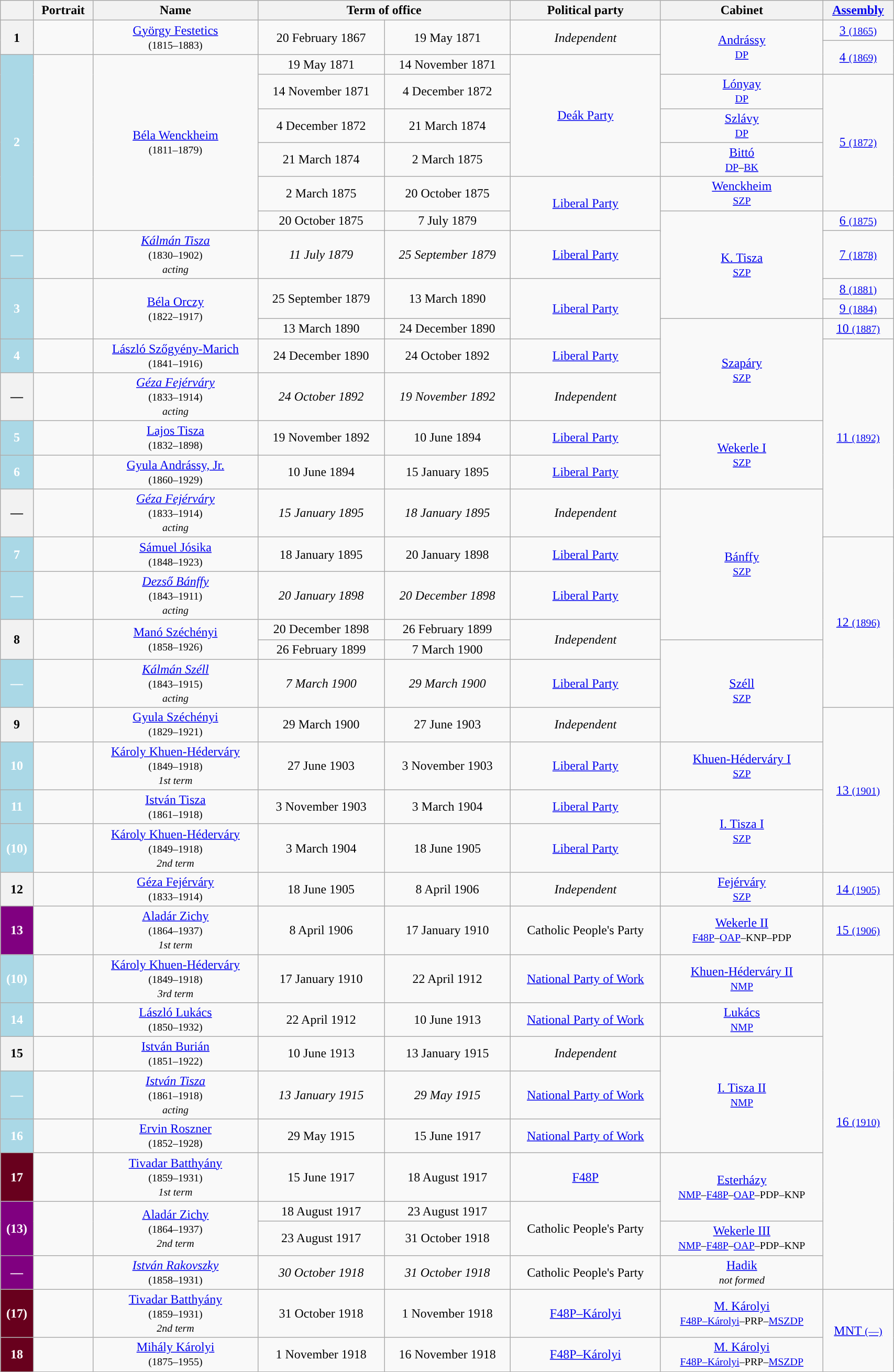<table class="wikitable" style="width:90%; text-align:center;">
<tr>
<th></th>
<th>Portrait</th>
<th>Name<br></th>
<th colspan=2>Term of office</th>
<th>Political party</th>
<th>Cabinet</th>
<th><a href='#'>Assembly</a><br></th>
</tr>
<tr>
<th rowspan="2" style="background:">1</th>
<td rowspan="2"></td>
<td rowspan="2"><a href='#'>György Festetics</a><br><small>(1815–1883)</small></td>
<td rowspan="2">20 February 1867</td>
<td rowspan="2">19 May 1871</td>
<td rowspan="2"><em>Independent</em></td>
<td rowspan="3"><a href='#'>Andrássy</a><br><small><a href='#'>DP</a></small></td>
<td><a href='#'>3 <small>(1865)</small></a></td>
</tr>
<tr>
<td rowspan="3"><a href='#'>4 <small>(1869)</small></a></td>
</tr>
<tr>
<th rowspan="8" style="background-color:#AAD8E6; color:white">2</th>
<td rowspan="8"></td>
<td rowspan="8"><a href='#'>Béla Wenckheim</a><br><small>(1811–1879)</small></td>
<td>19 May 1871</td>
<td>14 November 1871</td>
<td rowspan="5"><a href='#'>Deák Party</a></td>
</tr>
<tr>
<td rowspan="2">14 November 1871</td>
<td rowspan="2">4 December 1872</td>
<td rowspan="2"><a href='#'>Lónyay</a><br><small><a href='#'>DP</a></small></td>
</tr>
<tr>
<td rowspan="4"><a href='#'>5 <small>(1872)</small></a></td>
</tr>
<tr>
<td>4 December 1872</td>
<td>21 March 1874</td>
<td><a href='#'>Szlávy</a><br><small><a href='#'>DP</a></small></td>
</tr>
<tr>
<td>21 March 1874</td>
<td>2 March 1875</td>
<td><a href='#'>Bittó</a><br><small><a href='#'>DP</a>–<a href='#'>BK</a></small></td>
</tr>
<tr>
<td>2 March 1875</td>
<td>20 October 1875</td>
<td rowspan="3"><a href='#'>Liberal Party</a></td>
<td><a href='#'>Wenckheim</a><br><small><a href='#'>SZP</a></small></td>
</tr>
<tr>
<td rowspan="2">20 October 1875</td>
<td rowspan="2">7 July 1879</td>
<td rowspan="7"><a href='#'>K. Tisza</a><br><small><a href='#'>SZP</a></small></td>
<td><a href='#'>6 <small>(1875)</small></a></td>
</tr>
<tr>
<td rowspan="3"><a href='#'>7 <small>(1878)</small></a></td>
</tr>
<tr>
<th style="background-color:#AAD8E6; color:white">—</th>
<td></td>
<td><em><a href='#'>Kálmán Tisza</a></em><br><small>(1830–1902)<br><em>acting</em></small></td>
<td><em>11 July 1879</em></td>
<td><em>25 September 1879</em></td>
<td><a href='#'>Liberal Party</a></td>
</tr>
<tr>
<th rowspan="5" style="background-color:#AAD8E6; color:white">3</th>
<td rowspan="5"></td>
<td rowspan="5"><a href='#'>Béla Orczy</a><br><small>(1822–1917)</small></td>
<td rowspan="4">25 September 1879</td>
<td rowspan="4">13 March 1890</td>
<td rowspan="5"><a href='#'>Liberal Party</a></td>
</tr>
<tr>
<td><a href='#'>8 <small>(1881)</small></a></td>
</tr>
<tr>
<td><a href='#'>9 <small>(1884)</small></a></td>
</tr>
<tr>
<td rowspan="3"><a href='#'>10 <small>(1887)</small></a></td>
</tr>
<tr>
<td>13 March 1890</td>
<td>24 December 1890</td>
<td rowspan="4"><a href='#'>Szapáry</a><br><small><a href='#'>SZP</a></small></td>
</tr>
<tr>
<th rowspan="2" style="background-color:#AAD8E6; color:white">4</th>
<td rowspan="2"></td>
<td rowspan="2"><a href='#'>László Szőgyény-Marich</a><br><small>(1841–1916)</small></td>
<td rowspan="2">24 December 1890</td>
<td rowspan="2">24 October 1892</td>
<td rowspan="2"><a href='#'>Liberal Party</a></td>
</tr>
<tr>
<td rowspan="6"><a href='#'>11 <small>(1892)</small></a></td>
</tr>
<tr>
<th style="background:">—</th>
<td></td>
<td><em><a href='#'>Géza Fejérváry</a></em><br><small>(1833–1914)<br><em>acting</em></small></td>
<td><em>24 October 1892</em></td>
<td><em>19 November 1892</em></td>
<td><em>Independent</em></td>
</tr>
<tr>
<th style="background-color:#AAD8E6; color:white">5</th>
<td></td>
<td><a href='#'>Lajos Tisza</a><br><small>(1832–1898)</small></td>
<td>19 November 1892</td>
<td>10 June 1894</td>
<td><a href='#'>Liberal Party</a></td>
<td rowspan="2"><a href='#'>Wekerle I</a><br><small><a href='#'>SZP</a></small></td>
</tr>
<tr>
<th style="background-color:#AAD8E6; color:white">6</th>
<td></td>
<td><a href='#'>Gyula Andrássy, Jr.</a><br><small>(1860–1929)</small></td>
<td>10 June 1894</td>
<td>15 January 1895</td>
<td><a href='#'>Liberal Party</a></td>
</tr>
<tr>
<th style="background:">—</th>
<td></td>
<td><em><a href='#'>Géza Fejérváry</a></em><br><small>(1833–1914)<br><em>acting</em></small></td>
<td><em>15 January 1895</em></td>
<td><em>18 January 1895</em></td>
<td><em>Independent</em></td>
<td rowspan="5"><a href='#'>Bánffy</a><br><small><a href='#'>SZP</a></small></td>
</tr>
<tr>
<th rowspan="2" style="background-color:#AAD8E6; color:white">7</th>
<td rowspan="2"></td>
<td rowspan="2"><a href='#'>Sámuel Jósika</a><br><small>(1848–1923)</small></td>
<td rowspan="2">18 January 1895</td>
<td rowspan="2">20 January 1898</td>
<td rowspan="2"><a href='#'>Liberal Party</a></td>
</tr>
<tr>
<td rowspan="6"><a href='#'>12 <small>(1896)</small></a></td>
</tr>
<tr>
<th style="background-color:#AAD8E6; color:white">—</th>
<td></td>
<td><em><a href='#'>Dezső Bánffy</a></em><br><small>(1843–1911)<br><em>acting</em></small></td>
<td><em>20 January 1898</em></td>
<td><em>20 December 1898</em></td>
<td><a href='#'>Liberal Party</a></td>
</tr>
<tr>
<th rowspan="2" style="background:">8</th>
<td rowspan="2"></td>
<td rowspan="2"><a href='#'>Manó Széchényi</a><br><small>(1858–1926)</small></td>
<td>20 December 1898</td>
<td>26 February 1899</td>
<td rowspan="2"><em>Independent</em></td>
</tr>
<tr>
<td>26 February 1899</td>
<td>7 March 1900</td>
<td rowspan="4"><a href='#'>Széll</a><br><small><a href='#'>SZP</a></small></td>
</tr>
<tr>
<th style="background-color:#AAD8E6; color:white">—</th>
<td></td>
<td><em><a href='#'>Kálmán Széll</a></em><br><small>(1843–1915)<br><em>acting</em></small></td>
<td><em>7 March 1900</em></td>
<td><em>29 March 1900</em></td>
<td><a href='#'>Liberal Party</a></td>
</tr>
<tr>
<th rowspan="2" style="background:">9</th>
<td rowspan="2"></td>
<td rowspan="2"><a href='#'>Gyula Széchényi</a><br><small>(1829–1921)</small></td>
<td rowspan="2">29 March 1900</td>
<td rowspan="2">27 June 1903</td>
<td rowspan="2"><em>Independent</em></td>
</tr>
<tr>
<td rowspan="4"><a href='#'>13 <small>(1901)</small></a></td>
</tr>
<tr>
<th style="background-color:#AAD8E6; color:white">10</th>
<td></td>
<td><a href='#'>Károly Khuen-Héderváry</a><br><small>(1849–1918)<br><em>1st term</em></small></td>
<td>27 June 1903</td>
<td>3 November 1903</td>
<td><a href='#'>Liberal Party</a></td>
<td><a href='#'>Khuen-Héderváry I</a><br><small><a href='#'>SZP</a></small></td>
</tr>
<tr>
<th style="background-color:#AAD8E6; color:white">11</th>
<td></td>
<td><a href='#'>István Tisza</a><br><small>(1861–1918)</small></td>
<td>3 November 1903</td>
<td>3 March 1904</td>
<td><a href='#'>Liberal Party</a></td>
<td rowspan="2"><a href='#'>I. Tisza I</a><br><small><a href='#'>SZP</a></small></td>
</tr>
<tr>
<th style="background-color:#AAD8E6; color:white">(10)</th>
<td></td>
<td><a href='#'>Károly Khuen-Héderváry</a><br><small>(1849–1918)<br><em>2nd term</em></small></td>
<td>3 March 1904</td>
<td>18 June 1905</td>
<td><a href='#'>Liberal Party</a></td>
</tr>
<tr>
<th style="background:">12</th>
<td></td>
<td><a href='#'>Géza Fejérváry</a><br><small>(1833–1914)</small></td>
<td>18 June 1905</td>
<td>8 April 1906</td>
<td><em>Independent</em></td>
<td><a href='#'>Fejérváry</a><br><small><a href='#'>SZP</a></small></td>
<td><a href='#'>14 <small>(1905)</small></a></td>
</tr>
<tr>
<th style="background-color:#800080; color:white">13</th>
<td></td>
<td><a href='#'>Aladár Zichy</a><br><small>(1864–1937)<br><em>1st term</em></small></td>
<td>8 April 1906</td>
<td>17 January 1910</td>
<td>Catholic People's Party</td>
<td><a href='#'>Wekerle II</a><br><small><a href='#'>F48P</a>–<a href='#'>OAP</a>–KNP–PDP</small></td>
<td><a href='#'>15 <small>(1906)</small></a></td>
</tr>
<tr>
<th style="background-color:#AAD8E6; color:white">(10)</th>
<td></td>
<td><a href='#'>Károly Khuen-Héderváry</a><br><small>(1849–1918)<br><em>3rd term</em></small></td>
<td>17 January 1910</td>
<td>22 April 1912</td>
<td><a href='#'>National Party of Work</a></td>
<td><a href='#'>Khuen-Héderváry II</a><br><small><a href='#'>NMP</a></small></td>
<td rowspan="9"><a href='#'>16 <small>(1910)</small></a></td>
</tr>
<tr>
<th style="background-color:#AAD8E6; color:white">14</th>
<td></td>
<td><a href='#'>László Lukács</a><br><small>(1850–1932)</small></td>
<td>22 April 1912</td>
<td>10 June 1913</td>
<td><a href='#'>National Party of Work</a></td>
<td><a href='#'>Lukács</a><br><small><a href='#'>NMP</a></small></td>
</tr>
<tr>
<th style="background:">15</th>
<td></td>
<td><a href='#'>István Burián</a><br><small>(1851–1922)</small></td>
<td>10 June 1913</td>
<td>13 January 1915</td>
<td><em>Independent</em></td>
<td rowspan="3"><a href='#'>I. Tisza II</a><br><small><a href='#'>NMP</a></small></td>
</tr>
<tr>
<th style="background-color:#AAD8E6; color:white">—</th>
<td></td>
<td><em><a href='#'>István Tisza</a></em><br><small>(1861–1918)<br><em>acting</em></small></td>
<td><em>13 January 1915</em></td>
<td><em>29 May 1915</em></td>
<td><a href='#'>National Party of Work</a></td>
</tr>
<tr>
<th style="background-color:#AAD8E6; color:white">16</th>
<td></td>
<td><a href='#'>Ervin Roszner</a><br><small>(1852–1928)</small></td>
<td>29 May 1915</td>
<td>15 June 1917</td>
<td><a href='#'>National Party of Work</a></td>
</tr>
<tr>
<th style="background-color:#68001D; color:white">17</th>
<td></td>
<td><a href='#'>Tivadar Batthyány</a><br><small>(1859–1931)<br><em>1st term</em></small></td>
<td>15 June 1917</td>
<td>18 August 1917</td>
<td><a href='#'>F48P</a></td>
<td rowspan="2"><a href='#'>Esterházy</a><br><small><a href='#'>NMP</a>–<a href='#'>F48P</a>–<a href='#'>OAP</a>–PDP–KNP</small></td>
</tr>
<tr>
<th rowspan="2" style="background-color:#800080; color:white">(13)</th>
<td rowspan="2"></td>
<td rowspan="2"><a href='#'>Aladár Zichy</a><br><small>(1864–1937)<br><em>2nd term</em></small></td>
<td>18 August 1917</td>
<td>23 August 1917</td>
<td rowspan="2">Catholic People's Party</td>
</tr>
<tr>
<td>23 August 1917</td>
<td>31 October 1918</td>
<td><a href='#'>Wekerle III</a><br><small><a href='#'>NMP</a>–<a href='#'>F48P</a>–<a href='#'>OAP</a>–PDP–KNP</small></td>
</tr>
<tr>
<th style="background-color:#800080; color:white">—</th>
<td></td>
<td><em><a href='#'>István Rakovszky</a></em><br><small>(1858–1931)</small></td>
<td><em>30 October 1918</em></td>
<td><em>31 October 1918</em></td>
<td>Catholic People's Party</td>
<td><a href='#'>Hadik</a><br><small><em>not formed</em></small></td>
</tr>
<tr>
<th style="background-color:#68001D; color:white">(17)</th>
<td></td>
<td><a href='#'>Tivadar Batthyány</a><br><small>(1859–1931)<br><em>2nd term</em></small></td>
<td>31 October 1918</td>
<td>1 November 1918</td>
<td><a href='#'>F48P–Károlyi</a></td>
<td><a href='#'>M. Károlyi</a><br><small><a href='#'>F48P–Károlyi</a>–PRP–<a href='#'>MSZDP</a></small></td>
<td rowspan="2"><a href='#'>MNT <small>(—)</small></a></td>
</tr>
<tr>
<th style="background-color:#68001D; color:white">18</th>
<td></td>
<td><a href='#'>Mihály Károlyi</a><br><small>(1875–1955)</small></td>
<td>1 November 1918</td>
<td>16 November 1918</td>
<td><a href='#'>F48P–Károlyi</a></td>
<td><a href='#'>M. Károlyi</a><br><small><a href='#'>F48P–Károlyi</a>–PRP–<a href='#'>MSZDP</a></small></td>
</tr>
</table>
